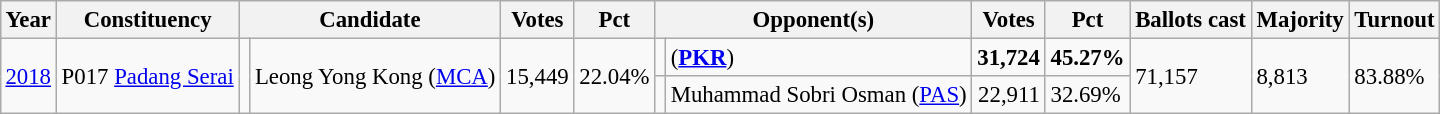<table class="wikitable" style="margin:0.5em ; font-size:95%">
<tr>
<th>Year</th>
<th>Constituency</th>
<th colspan=2>Candidate</th>
<th>Votes</th>
<th>Pct</th>
<th colspan=2>Opponent(s)</th>
<th>Votes</th>
<th>Pct</th>
<th>Ballots cast</th>
<th>Majority</th>
<th>Turnout</th>
</tr>
<tr>
<td rowspan=2><a href='#'>2018</a></td>
<td rowspan=2>P017 <a href='#'>Padang Serai</a></td>
<td rowspan=2 ></td>
<td rowspan=2>Leong Yong Kong (<a href='#'>MCA</a>)</td>
<td rowspan=2 align=right>15,449</td>
<td rowspan=2>22.04%</td>
<td></td>
<td> (<a href='#'><strong>PKR</strong></a>)</td>
<td align=right><strong>31,724</strong></td>
<td><strong>45.27%</strong></td>
<td rowspan=2>71,157</td>
<td rowspan=2>8,813</td>
<td rowspan=2>83.88%</td>
</tr>
<tr>
<td></td>
<td>Muhammad Sobri Osman (<a href='#'>PAS</a>)</td>
<td align=right>22,911</td>
<td>32.69%</td>
</tr>
</table>
